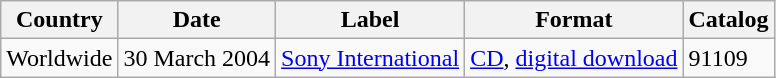<table class= "wikitable">
<tr>
<th align=center>Country</th>
<th align=center>Date</th>
<th align=center>Label</th>
<th align=center>Format</th>
<th align=center>Catalog</th>
</tr>
<tr>
<td>Worldwide</td>
<td>30 March 2004</td>
<td><a href='#'>Sony International</a></td>
<td><a href='#'>CD</a>, <a href='#'>digital download</a></td>
<td>91109</td>
</tr>
</table>
